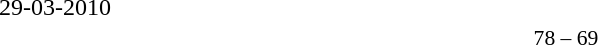<table width=100% cellspacing=1>
<tr>
<th width=25%></th>
<th width=10%></th>
<th></th>
</tr>
<tr>
<td>29-03-2010</td>
</tr>
<tr style=font-size:90%>
<td align=right></td>
<td align=center>78 – 69</td>
<td></td>
</tr>
</table>
